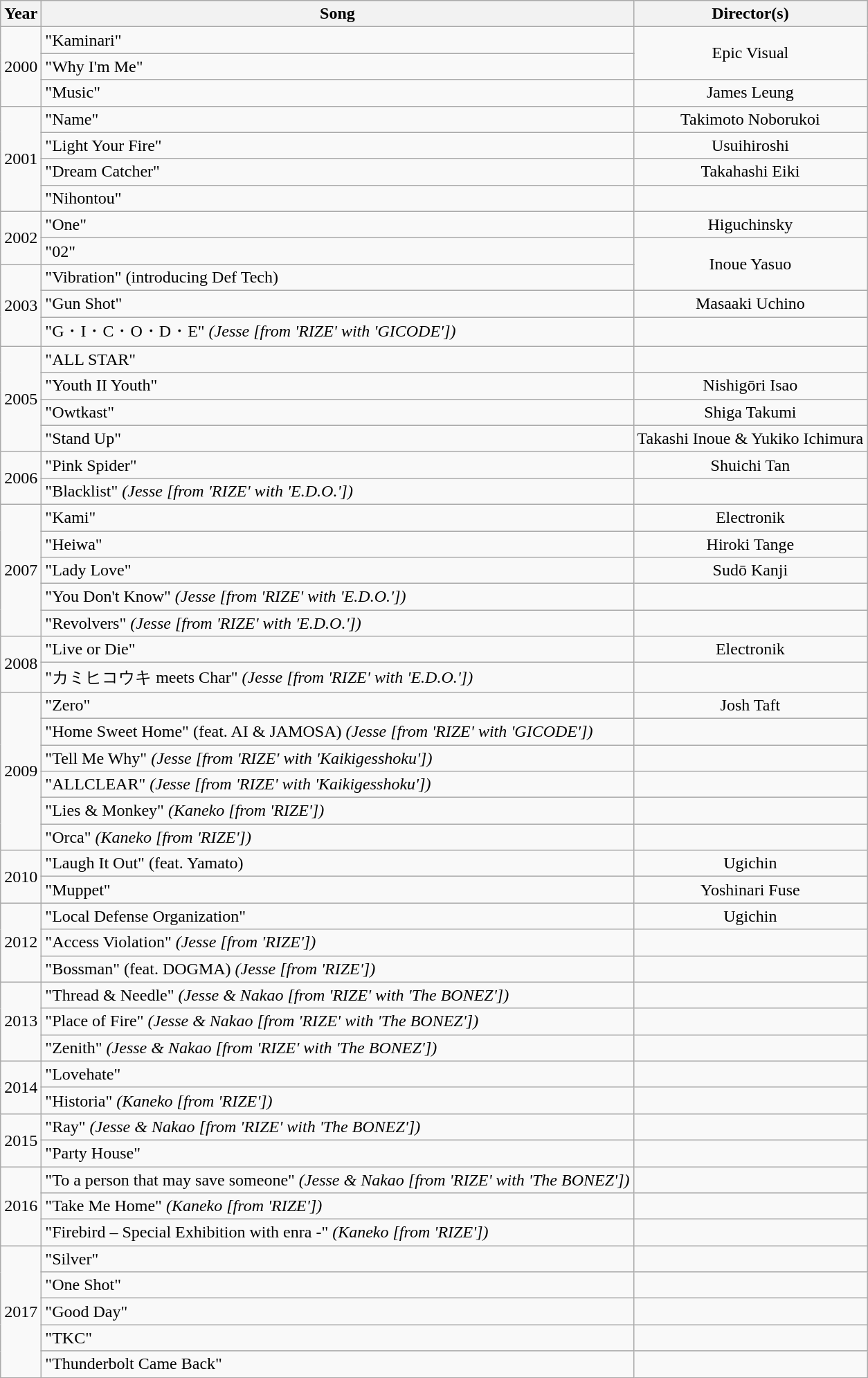<table class="wikitable">
<tr>
<th>Year</th>
<th>Song</th>
<th>Director(s)</th>
</tr>
<tr>
<td rowspan="3">2000</td>
<td>"Kaminari"</td>
<td align="center" rowspan="2">Epic Visual</td>
</tr>
<tr>
<td>"Why I'm Me"</td>
</tr>
<tr>
<td>"Music"</td>
<td align="center">James Leung</td>
</tr>
<tr>
<td rowspan="4">2001</td>
<td>"Name"</td>
<td align="center">Takimoto Noborukoi</td>
</tr>
<tr>
<td>"Light Your Fire"</td>
<td align="center">Usuihiroshi</td>
</tr>
<tr>
<td>"Dream Catcher"</td>
<td align="center">Takahashi Eiki</td>
</tr>
<tr>
<td>"Nihontou"</td>
<td></td>
</tr>
<tr>
<td rowspan="2">2002</td>
<td>"One"</td>
<td align="center">Higuchinsky</td>
</tr>
<tr>
<td>"02"</td>
<td align="center" rowspan="2">Inoue Yasuo</td>
</tr>
<tr>
<td rowspan="3">2003</td>
<td>"Vibration" (introducing Def Tech)</td>
</tr>
<tr>
<td>"Gun Shot"</td>
<td align="center">Masaaki Uchino</td>
</tr>
<tr>
<td>"G・I・C・O・D・E" <em>(Jesse [from 'RIZE' with 'GICODE'])</em></td>
<td></td>
</tr>
<tr>
<td rowspan="4">2005</td>
<td>"ALL STAR"</td>
<td></td>
</tr>
<tr>
<td>"Youth II Youth"</td>
<td align="center">Nishigōri Isao</td>
</tr>
<tr>
<td>"Owtkast"</td>
<td align="center">Shiga Takumi</td>
</tr>
<tr>
<td>"Stand Up"</td>
<td align="center">Takashi Inoue & Yukiko Ichimura</td>
</tr>
<tr>
<td rowspan="2">2006</td>
<td>"Pink Spider"</td>
<td align="center">Shuichi Tan</td>
</tr>
<tr>
<td>"Blacklist" <em>(Jesse [from 'RIZE' with 'E.D.O.'])</em></td>
<td></td>
</tr>
<tr>
<td rowspan="5">2007</td>
<td>"Kami"</td>
<td align="center">Electronik</td>
</tr>
<tr>
<td>"Heiwa"</td>
<td align="center">Hiroki Tange</td>
</tr>
<tr>
<td>"Lady Love"</td>
<td align="center">Sudō Kanji</td>
</tr>
<tr>
<td>"You Don't Know" <em>(Jesse [from 'RIZE' with 'E.D.O.'])</em></td>
<td></td>
</tr>
<tr>
<td>"Revolvers" <em>(Jesse [from 'RIZE' with 'E.D.O.'])</em></td>
<td></td>
</tr>
<tr>
<td rowspan="2">2008</td>
<td>"Live or Die"</td>
<td align="center">Electronik</td>
</tr>
<tr>
<td>"カミヒコウキ meets Char" <em>(Jesse [from 'RIZE' with 'E.D.O.'])</em></td>
<td></td>
</tr>
<tr>
<td rowspan="6">2009</td>
<td>"Zero"</td>
<td align="center">Josh Taft</td>
</tr>
<tr>
<td>"Home Sweet Home" (feat. AI & JAMOSA) <em>(Jesse [from 'RIZE' with 'GICODE'])</em></td>
<td></td>
</tr>
<tr>
<td>"Tell Me Why" <em>(Jesse [from 'RIZE' with 'Kaikigesshoku'])</em></td>
<td></td>
</tr>
<tr>
<td>"ALLCLEAR" <em>(Jesse [from 'RIZE' with 'Kaikigesshoku'])</em></td>
<td></td>
</tr>
<tr>
<td>"Lies & Monkey" <em>(Kaneko [from 'RIZE'])</em></td>
<td></td>
</tr>
<tr>
<td>"Orca" <em>(Kaneko [from 'RIZE'])</em></td>
<td></td>
</tr>
<tr>
<td rowspan="2">2010</td>
<td>"Laugh It Out" (feat. Yamato)</td>
<td align="center">Ugichin</td>
</tr>
<tr>
<td>"Muppet"</td>
<td align="center">Yoshinari Fuse</td>
</tr>
<tr>
<td rowspan="3">2012</td>
<td>"Local Defense Organization"</td>
<td align="center">Ugichin</td>
</tr>
<tr>
<td>"Access Violation" <em>(Jesse [from 'RIZE'])</em></td>
<td></td>
</tr>
<tr>
<td>"Bossman" (feat. DOGMA) <em>(Jesse [from 'RIZE'])</em></td>
<td></td>
</tr>
<tr>
<td rowspan="3">2013</td>
<td>"Thread & Needle" <em>(Jesse & Nakao [from 'RIZE' with 'The BONEZ'])</em></td>
<td></td>
</tr>
<tr>
<td>"Place of Fire" <em>(Jesse  & Nakao [from 'RIZE' with 'The BONEZ'])</em></td>
<td></td>
</tr>
<tr>
<td>"Zenith" <em>(Jesse & Nakao [from 'RIZE' with 'The BONEZ'])</em></td>
<td></td>
</tr>
<tr>
<td rowspan="2">2014</td>
<td>"Lovehate"</td>
<td></td>
</tr>
<tr>
<td>"Historia" <em>(Kaneko [from 'RIZE'])</em></td>
<td></td>
</tr>
<tr>
<td rowspan="2">2015</td>
<td>"Ray" <em>(Jesse & Nakao [from 'RIZE' with 'The BONEZ'])</em></td>
<td></td>
</tr>
<tr>
<td>"Party House"</td>
<td></td>
</tr>
<tr>
<td rowspan="3">2016</td>
<td>"To a person that may save someone" <em>(Jesse & Nakao [from 'RIZE' with 'The BONEZ'])</em></td>
<td></td>
</tr>
<tr>
<td>"Take Me Home" <em>(Kaneko [from 'RIZE'])</em></td>
<td></td>
</tr>
<tr>
<td>"Firebird – Special Exhibition with enra -" <em>(Kaneko [from 'RIZE'])</em></td>
<td></td>
</tr>
<tr>
<td rowspan="5">2017</td>
<td>"Silver"</td>
<td></td>
</tr>
<tr>
<td>"One Shot"</td>
<td></td>
</tr>
<tr>
<td>"Good Day"</td>
<td></td>
</tr>
<tr>
<td>"TKC"</td>
<td></td>
</tr>
<tr>
<td>"Thunderbolt Came Back"</td>
<td></td>
</tr>
</table>
